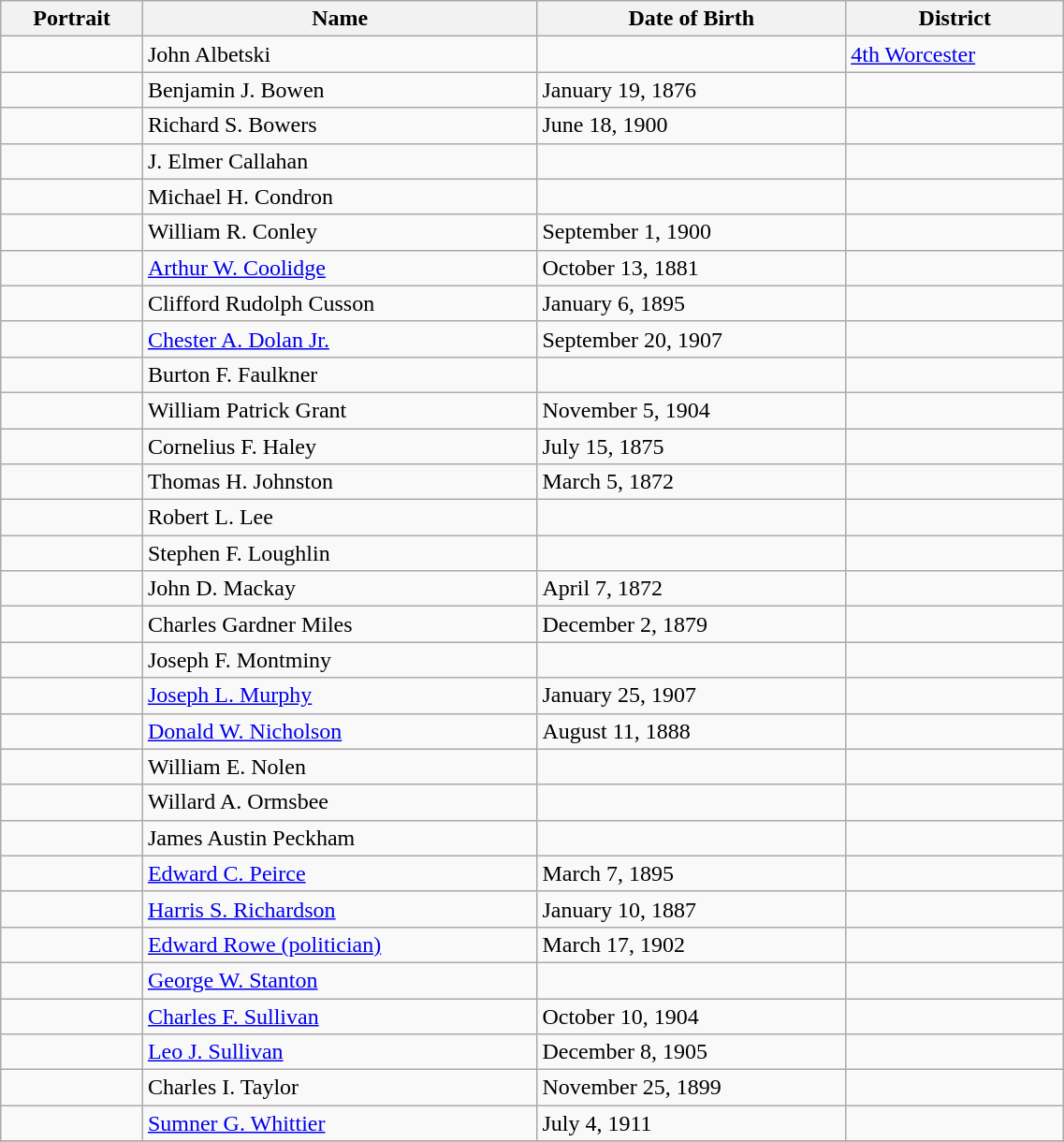<table class='wikitable sortable' style="width:60%">
<tr>
<th>Portrait</th>
<th>Name </th>
<th data-sort-type=date>Date of Birth </th>
<th>District </th>
</tr>
<tr>
<td></td>
<td>John Albetski</td>
<td></td>
<td><a href='#'>4th Worcester</a></td>
</tr>
<tr>
<td></td>
<td>Benjamin J. Bowen</td>
<td>January 19, 1876</td>
<td></td>
</tr>
<tr>
<td></td>
<td>Richard S. Bowers</td>
<td>June 18, 1900</td>
<td></td>
</tr>
<tr>
<td></td>
<td>J. Elmer Callahan</td>
<td></td>
<td></td>
</tr>
<tr>
<td></td>
<td>Michael H. Condron</td>
<td></td>
<td></td>
</tr>
<tr>
<td></td>
<td>William R. Conley</td>
<td>September 1, 1900</td>
<td></td>
</tr>
<tr>
<td></td>
<td><a href='#'>Arthur W. Coolidge</a></td>
<td>October 13, 1881</td>
<td></td>
</tr>
<tr>
<td></td>
<td>Clifford Rudolph Cusson</td>
<td>January 6, 1895</td>
<td></td>
</tr>
<tr>
<td></td>
<td><a href='#'>Chester A. Dolan Jr.</a></td>
<td>September 20, 1907</td>
<td></td>
</tr>
<tr>
<td></td>
<td>Burton F. Faulkner</td>
<td></td>
<td></td>
</tr>
<tr>
<td></td>
<td>William Patrick Grant</td>
<td>November 5, 1904</td>
<td></td>
</tr>
<tr>
<td></td>
<td>Cornelius F. Haley</td>
<td>July 15, 1875</td>
<td></td>
</tr>
<tr>
<td></td>
<td>Thomas H. Johnston</td>
<td>March 5, 1872</td>
<td></td>
</tr>
<tr>
<td></td>
<td>Robert L. Lee</td>
<td></td>
<td></td>
</tr>
<tr>
<td></td>
<td>Stephen F. Loughlin</td>
<td></td>
<td></td>
</tr>
<tr>
<td></td>
<td>John D. Mackay</td>
<td>April 7, 1872</td>
<td></td>
</tr>
<tr>
<td></td>
<td>Charles Gardner Miles</td>
<td>December 2, 1879</td>
<td></td>
</tr>
<tr>
<td></td>
<td>Joseph F. Montminy</td>
<td></td>
<td></td>
</tr>
<tr>
<td></td>
<td><a href='#'>Joseph L. Murphy</a></td>
<td>January 25, 1907</td>
<td></td>
</tr>
<tr>
<td></td>
<td><a href='#'>Donald W. Nicholson</a></td>
<td>August 11, 1888</td>
<td></td>
</tr>
<tr>
<td></td>
<td>William E. Nolen</td>
<td></td>
<td></td>
</tr>
<tr>
<td></td>
<td>Willard A. Ormsbee</td>
<td></td>
<td></td>
</tr>
<tr>
<td></td>
<td>James Austin Peckham</td>
<td></td>
<td></td>
</tr>
<tr>
<td></td>
<td><a href='#'>Edward C. Peirce</a></td>
<td>March 7, 1895</td>
<td></td>
</tr>
<tr>
<td></td>
<td><a href='#'>Harris S. Richardson</a></td>
<td>January 10, 1887</td>
<td></td>
</tr>
<tr>
<td></td>
<td><a href='#'>Edward Rowe (politician)</a></td>
<td>March 17, 1902</td>
<td></td>
</tr>
<tr>
<td></td>
<td><a href='#'>George W. Stanton</a></td>
<td></td>
<td></td>
</tr>
<tr>
<td></td>
<td><a href='#'>Charles F. Sullivan</a></td>
<td>October 10, 1904</td>
<td></td>
</tr>
<tr>
<td></td>
<td><a href='#'>Leo J. Sullivan</a></td>
<td>December 8, 1905</td>
<td></td>
</tr>
<tr>
<td></td>
<td>Charles I. Taylor</td>
<td>November 25, 1899</td>
<td></td>
</tr>
<tr>
<td></td>
<td><a href='#'>Sumner G. Whittier</a></td>
<td>July 4, 1911</td>
<td></td>
</tr>
<tr>
</tr>
</table>
